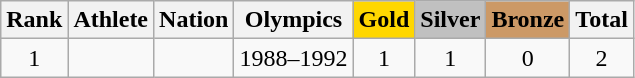<table class="wikitable sortable" style="text-align:center">
<tr>
<th>Rank</th>
<th>Athlete</th>
<th>Nation</th>
<th>Olympics</th>
<th style="background-color:gold">Gold</th>
<th style="background-color:silver">Silver</th>
<th style="background-color:#cc9966">Bronze</th>
<th>Total</th>
</tr>
<tr>
<td>1</td>
<td align=left></td>
<td align=left><br></td>
<td>1988–1992</td>
<td>1</td>
<td>1</td>
<td>0</td>
<td>2</td>
</tr>
</table>
